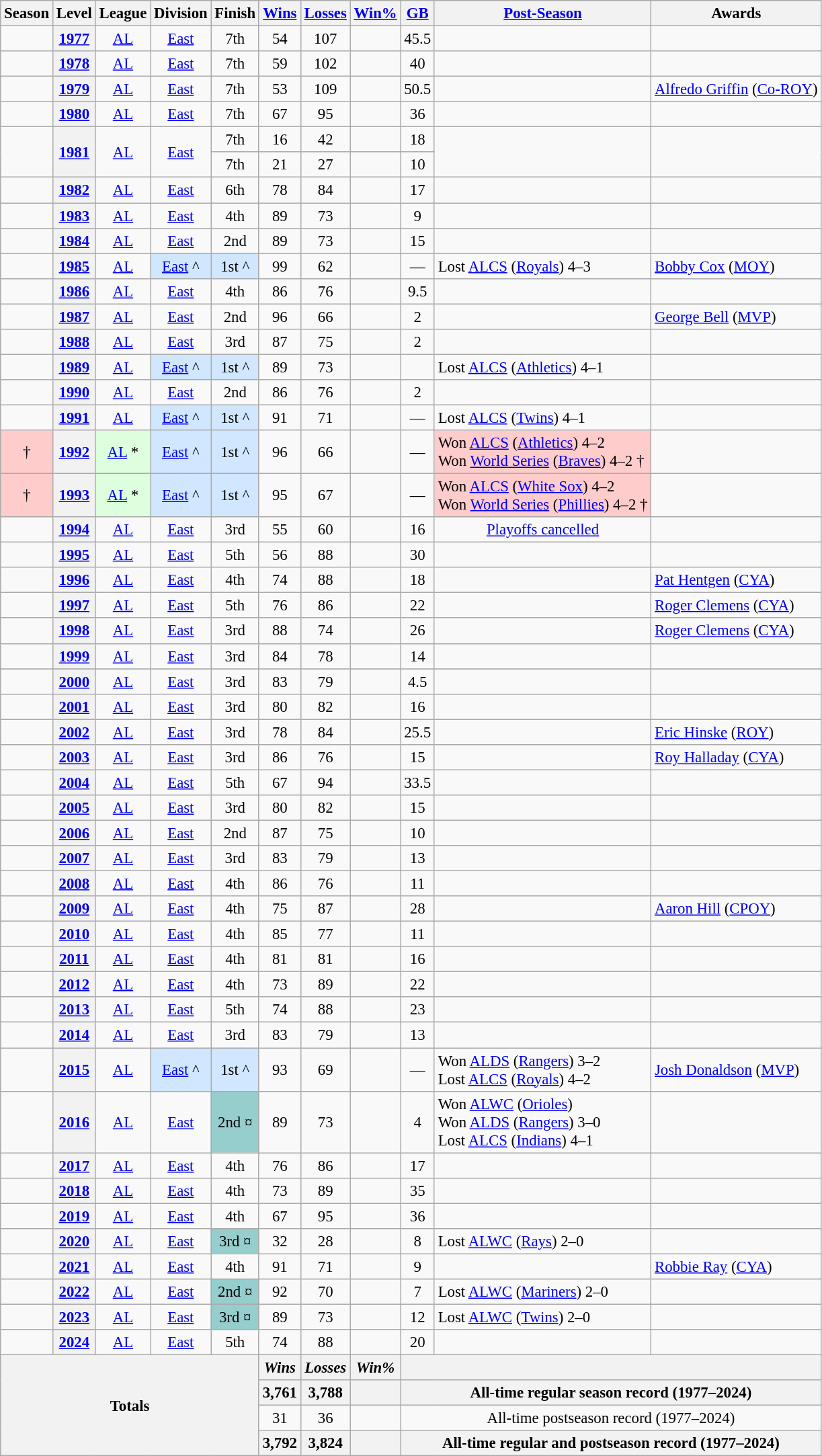<table class="wikitable plainrowheaders" style="text-align:center; font-size:95%">
<tr>
<th scope="col">Season</th>
<th scope="col">Level</th>
<th scope="col">League</th>
<th scope="col">Division</th>
<th scope="col">Finish</th>
<th scope="col"><a href='#'>Wins</a></th>
<th scope="col"><a href='#'>Losses</a></th>
<th scope="col"><a href='#'>Win%</a></th>
<th scope="col"><a href='#'>GB</a></th>
<th scope="col"><a href='#'>Post-Season</a></th>
<th scope="col">Awards</th>
</tr>
<tr>
<td></td>
<th scope="row" style="text-align:center;"><a href='#'>1977</a></th>
<td><a href='#'>AL</a></td>
<td><a href='#'>East</a></td>
<td>7th</td>
<td>54</td>
<td>107</td>
<td></td>
<td>45.5</td>
<td></td>
<td></td>
</tr>
<tr>
<td></td>
<th scope="row" style="text-align:center;"><a href='#'>1978</a></th>
<td><a href='#'>AL</a></td>
<td><a href='#'>East</a></td>
<td>7th</td>
<td>59</td>
<td>102</td>
<td></td>
<td>40</td>
<td></td>
<td></td>
</tr>
<tr>
<td></td>
<th scope="row" style="text-align:center;"><a href='#'>1979</a></th>
<td><a href='#'>AL</a></td>
<td><a href='#'>East</a></td>
<td>7th</td>
<td>53</td>
<td>109</td>
<td></td>
<td>50.5</td>
<td></td>
<td align="left"><a href='#'>Alfredo Griffin</a> (<a href='#'>Co-ROY</a>)</td>
</tr>
<tr>
<td></td>
<th scope="row" style="text-align:center;"><a href='#'>1980</a></th>
<td><a href='#'>AL</a></td>
<td><a href='#'>East</a></td>
<td>7th</td>
<td>67</td>
<td>95</td>
<td></td>
<td>36</td>
<td></td>
<td></td>
</tr>
<tr>
<td rowspan=2></td>
<th scope="row" style="text-align:center;" rowspan=2><a href='#'>1981</a></th>
<td rowspan=2><a href='#'>AL</a></td>
<td rowspan=2><a href='#'>East</a></td>
<td>7th</td>
<td>16</td>
<td>42</td>
<td></td>
<td>18</td>
<td rowspan="2"></td>
<td rowspan="2"></td>
</tr>
<tr>
<td>7th</td>
<td>21</td>
<td>27</td>
<td></td>
<td>10</td>
</tr>
<tr>
<td></td>
<th scope="row" style="text-align:center;"><a href='#'>1982</a></th>
<td><a href='#'>AL</a></td>
<td><a href='#'>East</a></td>
<td>6th</td>
<td>78</td>
<td>84</td>
<td></td>
<td>17</td>
<td></td>
<td></td>
</tr>
<tr>
<td></td>
<th scope="row" style="text-align:center;"><a href='#'>1983</a></th>
<td><a href='#'>AL</a></td>
<td><a href='#'>East</a></td>
<td>4th</td>
<td>89</td>
<td>73</td>
<td></td>
<td>9</td>
<td></td>
<td></td>
</tr>
<tr>
<td></td>
<th scope="row" style="text-align:center;"><a href='#'>1984</a></th>
<td><a href='#'>AL</a></td>
<td><a href='#'>East</a></td>
<td>2nd</td>
<td>89</td>
<td>73</td>
<td></td>
<td>15</td>
<td></td>
<td></td>
</tr>
<tr>
<td></td>
<th scope="row" style="text-align:center;"><a href='#'>1985</a></th>
<td><a href='#'>AL</a></td>
<td bgcolor="#D0E7FF"><a href='#'>East</a> ^</td>
<td bgcolor="#D0E7FF">1st ^</td>
<td>99</td>
<td>62</td>
<td></td>
<td>—</td>
<td align="left">Lost <a href='#'>ALCS</a> (<a href='#'>Royals</a>) 4–3</td>
<td align="left"><a href='#'>Bobby Cox</a> (<a href='#'>MOY</a>)</td>
</tr>
<tr>
<td></td>
<th scope="row" style="text-align:center;"><a href='#'>1986</a></th>
<td><a href='#'>AL</a></td>
<td><a href='#'>East</a></td>
<td>4th</td>
<td>86</td>
<td>76</td>
<td></td>
<td>9.5</td>
<td></td>
<td></td>
</tr>
<tr>
<td></td>
<th scope="row" style="text-align:center;"><a href='#'>1987</a></th>
<td><a href='#'>AL</a></td>
<td><a href='#'>East</a></td>
<td>2nd</td>
<td>96</td>
<td>66</td>
<td></td>
<td>2</td>
<td></td>
<td align="left"><a href='#'>George Bell</a> (<a href='#'>MVP</a>)</td>
</tr>
<tr>
<td></td>
<th scope="row" style="text-align:center;"><a href='#'>1988</a></th>
<td><a href='#'>AL</a></td>
<td><a href='#'>East</a></td>
<td>3rd</td>
<td>87</td>
<td>75</td>
<td></td>
<td>2</td>
<td></td>
<td></td>
</tr>
<tr>
<td></td>
<th scope="row" style="text-align:center;"><a href='#'>1989</a></th>
<td><a href='#'>AL</a></td>
<td bgcolor="#D0E7FF"><a href='#'>East</a> ^</td>
<td bgcolor="#D0E7FF">1st ^</td>
<td>89</td>
<td>73</td>
<td></td>
<td></td>
<td align="left">Lost <a href='#'>ALCS</a> (<a href='#'>Athletics</a>) 4–1</td>
<td></td>
</tr>
<tr>
<td></td>
<th scope="row" style="text-align:center;"><a href='#'>1990</a></th>
<td><a href='#'>AL</a></td>
<td><a href='#'>East</a></td>
<td>2nd</td>
<td>86</td>
<td>76</td>
<td></td>
<td>2</td>
<td></td>
<td></td>
</tr>
<tr>
<td></td>
<th scope="row" style="text-align:center;"><a href='#'>1991</a></th>
<td><a href='#'>AL</a></td>
<td bgcolor="#D0E7FF"><a href='#'>East</a> ^</td>
<td bgcolor="#D0E7FF">1st ^</td>
<td>91</td>
<td>71</td>
<td></td>
<td>—</td>
<td align="left">Lost <a href='#'>ALCS</a> (<a href='#'>Twins</a>) 4–1</td>
<td></td>
</tr>
<tr>
<td bgcolor="#FFCCCC"> †</td>
<th scope="row" style="text-align:center;"><a href='#'>1992</a></th>
<td bgcolor="#ddffdd"><a href='#'>AL</a> *</td>
<td bgcolor="#D0E7FF"><a href='#'>East</a> ^</td>
<td bgcolor="#D0E7FF">1st ^</td>
<td>96</td>
<td>66</td>
<td></td>
<td>—</td>
<td bgcolor="#FFCCCC" align="left">Won <a href='#'>ALCS</a> (<a href='#'>Athletics</a>) 4–2<br>Won <a href='#'>World Series</a> (<a href='#'>Braves</a>) 4–2 †</td>
<td></td>
</tr>
<tr align="center">
<td bgcolor="#FFCCCC"> †</td>
<th scope="row" style="text-align:center;"><a href='#'>1993</a></th>
<td bgcolor="#ddffdd"><a href='#'>AL</a> *</td>
<td bgcolor="#D0E7FF"><a href='#'>East</a> ^</td>
<td bgcolor="#D0E7FF">1st ^</td>
<td>95</td>
<td>67</td>
<td></td>
<td>—</td>
<td bgcolor="#FFCCCC" align="left">Won <a href='#'>ALCS</a> (<a href='#'>White Sox</a>) 4–2<br>Won <a href='#'>World Series</a> (<a href='#'>Phillies</a>) 4–2 †</td>
<td></td>
</tr>
<tr>
<td></td>
<th scope="row" style="text-align:center;"><a href='#'>1994</a></th>
<td><a href='#'>AL</a></td>
<td><a href='#'>East</a></td>
<td>3rd</td>
<td>55</td>
<td>60</td>
<td></td>
<td>16</td>
<td><a href='#'>Playoffs cancelled</a></td>
<td></td>
</tr>
<tr>
<td></td>
<th scope="row" style="text-align:center;"><a href='#'>1995</a></th>
<td><a href='#'>AL</a></td>
<td><a href='#'>East</a></td>
<td>5th</td>
<td>56</td>
<td>88</td>
<td></td>
<td>30</td>
<td></td>
<td></td>
</tr>
<tr>
<td></td>
<th scope="row" style="text-align:center;"><a href='#'>1996</a></th>
<td><a href='#'>AL</a></td>
<td><a href='#'>East</a></td>
<td>4th</td>
<td>74</td>
<td>88</td>
<td></td>
<td>18</td>
<td></td>
<td align="left"><a href='#'>Pat Hentgen</a> (<a href='#'>CYA</a>)</td>
</tr>
<tr>
<td></td>
<th scope="row" style="text-align:center;"><a href='#'>1997</a></th>
<td><a href='#'>AL</a></td>
<td><a href='#'>East</a></td>
<td>5th</td>
<td>76</td>
<td>86</td>
<td></td>
<td>22</td>
<td></td>
<td align="left"><a href='#'>Roger Clemens</a> (<a href='#'>CYA</a>)</td>
</tr>
<tr>
<td></td>
<th scope="row" style="text-align:center;"><a href='#'>1998</a></th>
<td><a href='#'>AL</a></td>
<td><a href='#'>East</a></td>
<td>3rd</td>
<td>88</td>
<td>74</td>
<td></td>
<td>26</td>
<td></td>
<td align="left"><a href='#'>Roger Clemens</a> (<a href='#'>CYA</a>)</td>
</tr>
<tr>
<td></td>
<th scope="row" style="text-align:center;"><a href='#'>1999</a></th>
<td><a href='#'>AL</a></td>
<td><a href='#'>East</a></td>
<td>3rd</td>
<td>84</td>
<td>78</td>
<td></td>
<td>14</td>
<td></td>
<td></td>
</tr>
<tr>
</tr>
<tr>
<td></td>
<th scope="row" style="text-align:center;"><a href='#'>2000</a></th>
<td><a href='#'>AL</a></td>
<td><a href='#'>East</a></td>
<td>3rd</td>
<td>83</td>
<td>79</td>
<td></td>
<td>4.5</td>
<td></td>
<td></td>
</tr>
<tr>
<td></td>
<th scope="row" style="text-align:center;"><a href='#'>2001</a></th>
<td><a href='#'>AL</a></td>
<td><a href='#'>East</a></td>
<td>3rd</td>
<td>80</td>
<td>82</td>
<td></td>
<td>16</td>
<td></td>
<td></td>
</tr>
<tr>
<td></td>
<th scope="row" style="text-align:center;"><a href='#'>2002</a></th>
<td><a href='#'>AL</a></td>
<td><a href='#'>East</a></td>
<td>3rd</td>
<td>78</td>
<td>84</td>
<td></td>
<td>25.5</td>
<td></td>
<td align="left"><a href='#'>Eric Hinske</a> (<a href='#'>ROY</a>)</td>
</tr>
<tr>
<td></td>
<th scope="row" style="text-align:center;"><a href='#'>2003</a></th>
<td><a href='#'>AL</a></td>
<td><a href='#'>East</a></td>
<td>3rd</td>
<td>86</td>
<td>76</td>
<td></td>
<td>15</td>
<td></td>
<td align="left"><a href='#'>Roy Halladay</a> (<a href='#'>CYA</a>)</td>
</tr>
<tr>
<td></td>
<th scope="row" style="text-align:center;"><a href='#'>2004</a></th>
<td><a href='#'>AL</a></td>
<td><a href='#'>East</a></td>
<td>5th</td>
<td>67</td>
<td>94</td>
<td></td>
<td>33.5</td>
<td></td>
<td></td>
</tr>
<tr>
<td></td>
<th scope="row" style="text-align:center;"><a href='#'>2005</a></th>
<td><a href='#'>AL</a></td>
<td><a href='#'>East</a></td>
<td>3rd</td>
<td>80</td>
<td>82</td>
<td></td>
<td>15</td>
<td></td>
<td></td>
</tr>
<tr>
<td></td>
<th scope="row" style="text-align:center;"><a href='#'>2006</a></th>
<td><a href='#'>AL</a></td>
<td><a href='#'>East</a></td>
<td>2nd</td>
<td>87</td>
<td>75</td>
<td></td>
<td>10</td>
<td></td>
<td></td>
</tr>
<tr>
<td></td>
<th scope="row" style="text-align:center;"><a href='#'>2007</a></th>
<td><a href='#'>AL</a></td>
<td><a href='#'>East</a></td>
<td>3rd</td>
<td>83</td>
<td>79</td>
<td></td>
<td>13</td>
<td></td>
<td></td>
</tr>
<tr>
<td></td>
<th scope="row" style="text-align:center;"><a href='#'>2008</a></th>
<td><a href='#'>AL</a></td>
<td><a href='#'>East</a></td>
<td>4th</td>
<td>86</td>
<td>76</td>
<td></td>
<td>11</td>
<td></td>
<td></td>
</tr>
<tr>
<td></td>
<th scope="row" style="text-align:center;"><a href='#'>2009</a></th>
<td><a href='#'>AL</a></td>
<td><a href='#'>East</a></td>
<td>4th</td>
<td>75</td>
<td>87</td>
<td></td>
<td>28</td>
<td></td>
<td align="left"><a href='#'>Aaron Hill</a> (<a href='#'>CPOY</a>)</td>
</tr>
<tr>
<td></td>
<th scope="row" style="text-align:center;"><a href='#'>2010</a></th>
<td><a href='#'>AL</a></td>
<td><a href='#'>East</a></td>
<td>4th</td>
<td>85</td>
<td>77</td>
<td></td>
<td>11</td>
<td></td>
<td></td>
</tr>
<tr>
<td></td>
<th scope="row" style="text-align:center;"><a href='#'>2011</a></th>
<td><a href='#'>AL</a></td>
<td><a href='#'>East</a></td>
<td>4th</td>
<td>81</td>
<td>81</td>
<td></td>
<td>16</td>
<td></td>
<td></td>
</tr>
<tr>
<td></td>
<th scope="row" style="text-align:center;"><a href='#'>2012</a></th>
<td><a href='#'>AL</a></td>
<td><a href='#'>East</a></td>
<td>4th</td>
<td>73</td>
<td>89</td>
<td></td>
<td>22</td>
<td></td>
<td></td>
</tr>
<tr>
<td></td>
<th scope="row" style="text-align:center;"><a href='#'>2013</a></th>
<td><a href='#'>AL</a></td>
<td><a href='#'>East</a></td>
<td>5th</td>
<td>74</td>
<td>88</td>
<td></td>
<td>23</td>
<td></td>
<td></td>
</tr>
<tr>
<td></td>
<th scope="row" style="text-align:center;"><a href='#'>2014</a></th>
<td><a href='#'>AL</a></td>
<td><a href='#'>East</a></td>
<td>3rd</td>
<td>83</td>
<td>79</td>
<td></td>
<td>13</td>
<td></td>
<td></td>
</tr>
<tr>
<td></td>
<th scope="row" style="text-align:center;"><a href='#'>2015</a></th>
<td><a href='#'>AL</a></td>
<td bgcolor="#D0E7FF"><a href='#'>East</a> ^</td>
<td bgcolor="#D0E7FF">1st ^</td>
<td>93</td>
<td>69</td>
<td></td>
<td>—</td>
<td align="left">Won <a href='#'>ALDS</a> (<a href='#'>Rangers</a>) 3–2<br> Lost <a href='#'>ALCS</a> (<a href='#'>Royals</a>) 4–2</td>
<td align="left"><a href='#'>Josh Donaldson</a> (<a href='#'>MVP</a>)</td>
</tr>
<tr>
<td></td>
<th scope="row" style="text-align:center;"><a href='#'>2016</a></th>
<td><a href='#'>AL</a></td>
<td><a href='#'>East</a></td>
<td bgcolor="#96CDCD">2nd ¤</td>
<td>89</td>
<td>73</td>
<td></td>
<td>4</td>
<td align="left">Won <a href='#'>ALWC</a> (<a href='#'>Orioles</a>) <br> Won <a href='#'>ALDS</a> (<a href='#'>Rangers</a>) 3–0 <br>  Lost <a href='#'>ALCS</a> (<a href='#'>Indians</a>) 4–1</td>
<td></td>
</tr>
<tr>
<td></td>
<th scope="row" style="text-align:center;"><a href='#'>2017</a></th>
<td><a href='#'>AL</a></td>
<td><a href='#'>East</a></td>
<td>4th</td>
<td>76</td>
<td>86</td>
<td></td>
<td>17</td>
<td></td>
<td></td>
</tr>
<tr>
<td></td>
<th scope="row" style="text-align:center;"><a href='#'>2018</a></th>
<td><a href='#'>AL</a></td>
<td><a href='#'>East</a></td>
<td>4th</td>
<td>73</td>
<td>89</td>
<td></td>
<td>35</td>
<td></td>
<td></td>
</tr>
<tr>
<td></td>
<th scope="row" style="text-align:center;"><a href='#'>2019</a></th>
<td><a href='#'>AL</a></td>
<td><a href='#'>East</a></td>
<td>4th</td>
<td>67</td>
<td>95</td>
<td></td>
<td>36</td>
<td></td>
<td></td>
</tr>
<tr>
<td></td>
<th scope="row" style="text-align:center;"><a href='#'>2020</a></th>
<td><a href='#'>AL</a></td>
<td><a href='#'>East</a></td>
<td bgcolor="#96CDCD">3rd ¤</td>
<td>32</td>
<td>28</td>
<td></td>
<td>8</td>
<td align="left">Lost <a href='#'>ALWC</a> (<a href='#'>Rays</a>) 2–0</td>
<td></td>
</tr>
<tr>
<td></td>
<th scope="row" style="text-align:center;"><a href='#'>2021</a></th>
<td><a href='#'>AL</a></td>
<td><a href='#'>East</a></td>
<td>4th</td>
<td>91</td>
<td>71</td>
<td></td>
<td>9</td>
<td></td>
<td align="left"><a href='#'>Robbie Ray</a> (<a href='#'>CYA</a>)</td>
</tr>
<tr>
<td></td>
<th scope="row" style="text-align:center;"><a href='#'>2022</a></th>
<td><a href='#'>AL</a></td>
<td><a href='#'>East</a></td>
<td bgcolor="#96CDCD">2nd ¤</td>
<td>92</td>
<td>70</td>
<td></td>
<td>7</td>
<td align="left">Lost <a href='#'>ALWC</a> (<a href='#'>Mariners</a>)  2–0</td>
<td></td>
</tr>
<tr>
<td></td>
<th scope="row" style="text-align:center;"><a href='#'>2023</a></th>
<td><a href='#'>AL</a></td>
<td><a href='#'>East</a></td>
<td bgcolor="#96CDCD">3rd ¤</td>
<td>89</td>
<td>73</td>
<td></td>
<td>12</td>
<td align="left">Lost <a href='#'>ALWC</a> (<a href='#'>Twins</a>) 2–0</td>
<td></td>
</tr>
<tr>
<td></td>
<th scope="row" style="text-align:center;"><a href='#'>2024</a></th>
<td><a href='#'>AL</a></td>
<td><a href='#'>East</a></td>
<td>5th</td>
<td>74</td>
<td>88</td>
<td></td>
<td>20</td>
<td></td>
<td></td>
</tr>
<tr>
<th colspan=5 rowspan=4>Totals</th>
<th><em>Wins</em></th>
<th><em>Losses</em></th>
<th><em>Win%</em></th>
<th colspan=3></th>
</tr>
<tr>
<th>3,761</th>
<th>3,788</th>
<th></th>
<th colspan=3>All-time regular season record (1977–2024)</th>
</tr>
<tr>
<td>31</td>
<td>36</td>
<td></td>
<td colspan=3>All-time postseason record (1977–2024)</td>
</tr>
<tr>
<th>3,792</th>
<th>3,824</th>
<th></th>
<th colspan=3>All-time regular and postseason record (1977–2024)</th>
</tr>
</table>
